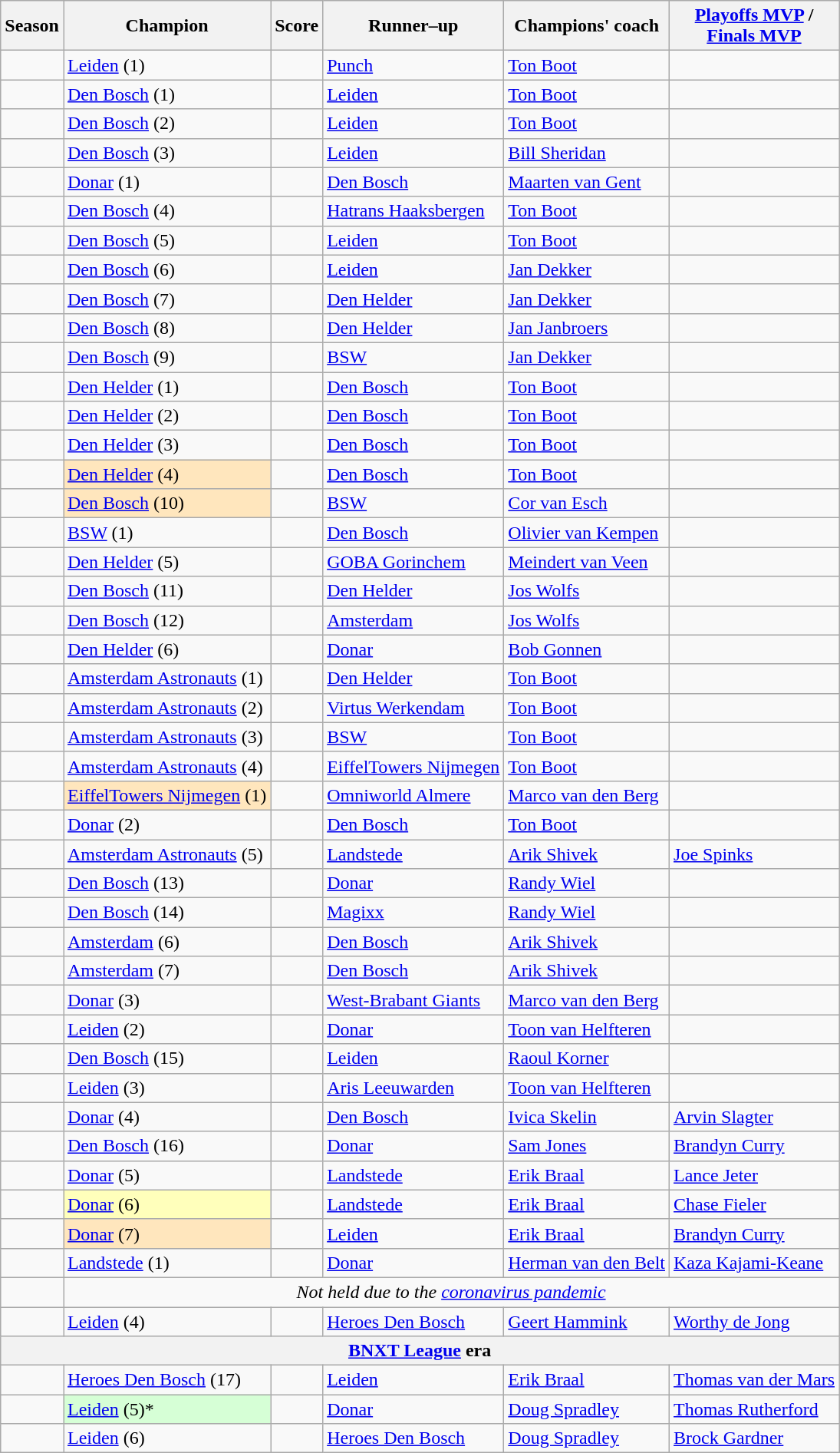<table class="wikitable sortable">
<tr>
<th>Season</th>
<th>Champion</th>
<th>Score</th>
<th>Runner–up</th>
<th>Champions' coach</th>
<th><a href='#'>Playoffs MVP</a> /<br> <a href='#'>Finals MVP</a></th>
</tr>
<tr>
<td></td>
<td><a href='#'>Leiden</a> (1)</td>
<td></td>
<td><a href='#'>Punch</a></td>
<td><a href='#'>Ton Boot</a></td>
<td></td>
</tr>
<tr>
<td></td>
<td><a href='#'>Den Bosch</a> (1)</td>
<td></td>
<td><a href='#'>Leiden</a></td>
<td><a href='#'>Ton Boot</a></td>
<td></td>
</tr>
<tr>
<td></td>
<td><a href='#'>Den Bosch</a> (2)</td>
<td></td>
<td><a href='#'>Leiden</a></td>
<td><a href='#'>Ton Boot</a></td>
<td></td>
</tr>
<tr>
<td></td>
<td><a href='#'>Den Bosch</a> (3)</td>
<td></td>
<td><a href='#'>Leiden</a></td>
<td><a href='#'>Bill Sheridan</a></td>
<td></td>
</tr>
<tr>
<td></td>
<td><a href='#'>Donar</a> (1)</td>
<td></td>
<td><a href='#'>Den Bosch</a></td>
<td><a href='#'>Maarten van Gent</a></td>
<td></td>
</tr>
<tr>
<td></td>
<td><a href='#'>Den Bosch</a> (4)</td>
<td></td>
<td><a href='#'>Hatrans Haaksbergen</a></td>
<td><a href='#'>Ton Boot</a></td>
<td></td>
</tr>
<tr>
<td></td>
<td><a href='#'>Den Bosch</a> (5)</td>
<td></td>
<td><a href='#'>Leiden</a></td>
<td><a href='#'>Ton Boot</a></td>
<td></td>
</tr>
<tr>
<td></td>
<td><a href='#'>Den Bosch</a> (6)</td>
<td></td>
<td><a href='#'>Leiden</a></td>
<td><a href='#'>Jan Dekker</a></td>
<td></td>
</tr>
<tr>
<td></td>
<td><a href='#'>Den Bosch</a> (7)</td>
<td></td>
<td><a href='#'>Den Helder</a></td>
<td><a href='#'>Jan Dekker</a></td>
<td></td>
</tr>
<tr>
<td></td>
<td><a href='#'>Den Bosch</a> (8)</td>
<td></td>
<td><a href='#'>Den Helder</a></td>
<td><a href='#'>Jan Janbroers</a></td>
<td></td>
</tr>
<tr>
<td></td>
<td><a href='#'>Den Bosch</a> (9)</td>
<td></td>
<td><a href='#'>BSW</a></td>
<td><a href='#'>Jan Dekker</a></td>
<td></td>
</tr>
<tr>
<td></td>
<td><a href='#'>Den Helder</a> (1)</td>
<td></td>
<td><a href='#'>Den Bosch</a></td>
<td><a href='#'>Ton Boot</a></td>
<td></td>
</tr>
<tr>
<td></td>
<td><a href='#'>Den Helder</a> (2)</td>
<td></td>
<td><a href='#'>Den Bosch</a></td>
<td><a href='#'>Ton Boot</a></td>
<td></td>
</tr>
<tr>
<td></td>
<td><a href='#'>Den Helder</a> (3)</td>
<td></td>
<td><a href='#'>Den Bosch</a></td>
<td><a href='#'>Ton Boot</a></td>
<td></td>
</tr>
<tr>
<td></td>
<td style="background-color:#FFE6BD"><a href='#'>Den Helder</a> (4)</td>
<td></td>
<td><a href='#'>Den Bosch</a></td>
<td><a href='#'>Ton Boot</a></td>
<td></td>
</tr>
<tr>
<td></td>
<td style="background-color:#FFE6BD;"><a href='#'>Den Bosch</a> (10)</td>
<td></td>
<td><a href='#'>BSW</a></td>
<td><a href='#'>Cor van Esch</a></td>
<td></td>
</tr>
<tr>
<td></td>
<td><a href='#'>BSW</a> (1)</td>
<td></td>
<td><a href='#'>Den Bosch</a></td>
<td><a href='#'>Olivier van Kempen</a></td>
<td></td>
</tr>
<tr>
<td></td>
<td><a href='#'>Den Helder</a> (5)</td>
<td></td>
<td><a href='#'>GOBA Gorinchem</a></td>
<td><a href='#'>Meindert van Veen</a></td>
<td></td>
</tr>
<tr>
<td></td>
<td><a href='#'>Den Bosch</a> (11)</td>
<td></td>
<td><a href='#'>Den Helder</a></td>
<td><a href='#'>Jos Wolfs</a></td>
<td></td>
</tr>
<tr>
<td></td>
<td><a href='#'>Den Bosch</a> (12)</td>
<td></td>
<td><a href='#'>Amsterdam</a></td>
<td><a href='#'>Jos Wolfs</a></td>
<td></td>
</tr>
<tr>
<td></td>
<td><a href='#'>Den Helder</a> (6)</td>
<td></td>
<td><a href='#'>Donar</a></td>
<td><a href='#'>Bob Gonnen</a></td>
<td></td>
</tr>
<tr>
<td></td>
<td><a href='#'>Amsterdam Astronauts</a> (1)</td>
<td></td>
<td><a href='#'>Den Helder</a></td>
<td><a href='#'>Ton Boot</a></td>
<td></td>
</tr>
<tr>
<td></td>
<td><a href='#'>Amsterdam Astronauts</a> (2)</td>
<td></td>
<td><a href='#'>Virtus Werkendam</a></td>
<td><a href='#'>Ton Boot</a></td>
<td></td>
</tr>
<tr>
<td></td>
<td><a href='#'>Amsterdam Astronauts</a> (3)</td>
<td></td>
<td><a href='#'>BSW</a></td>
<td><a href='#'>Ton Boot</a></td>
<td></td>
</tr>
<tr>
<td></td>
<td><a href='#'>Amsterdam Astronauts</a> (4)</td>
<td></td>
<td><a href='#'>EiffelTowers Nijmegen</a></td>
<td><a href='#'>Ton Boot</a></td>
<td></td>
</tr>
<tr>
<td></td>
<td s style="background-color:#FFE6BD"><a href='#'>EiffelTowers Nijmegen</a> (1)</td>
<td></td>
<td><a href='#'>Omniworld Almere</a></td>
<td><a href='#'>Marco van den Berg</a></td>
<td></td>
</tr>
<tr>
<td></td>
<td><a href='#'>Donar</a> (2)</td>
<td></td>
<td><a href='#'>Den Bosch</a></td>
<td><a href='#'>Ton Boot</a></td>
<td></td>
</tr>
<tr>
<td></td>
<td><a href='#'>Amsterdam Astronauts</a> (5)</td>
<td></td>
<td><a href='#'>Landstede</a></td>
<td><a href='#'>Arik Shivek</a></td>
<td><a href='#'>Joe Spinks</a></td>
</tr>
<tr>
<td></td>
<td><a href='#'>Den Bosch</a> (13)</td>
<td></td>
<td><a href='#'>Donar</a></td>
<td><a href='#'>Randy Wiel</a></td>
<td></td>
</tr>
<tr>
<td></td>
<td><a href='#'>Den Bosch</a> (14)</td>
<td></td>
<td><a href='#'>Magixx</a></td>
<td><a href='#'>Randy Wiel</a></td>
<td></td>
</tr>
<tr>
<td></td>
<td><a href='#'>Amsterdam</a> (6)</td>
<td></td>
<td><a href='#'>Den Bosch</a></td>
<td><a href='#'>Arik Shivek</a></td>
<td></td>
</tr>
<tr>
<td></td>
<td><a href='#'>Amsterdam</a> (7)</td>
<td></td>
<td><a href='#'>Den Bosch</a></td>
<td><a href='#'>Arik Shivek</a></td>
<td></td>
</tr>
<tr>
<td></td>
<td><a href='#'>Donar</a> (3)</td>
<td></td>
<td><a href='#'>West-Brabant Giants</a></td>
<td><a href='#'>Marco van den Berg</a></td>
<td></td>
</tr>
<tr>
<td></td>
<td><a href='#'>Leiden</a> (2)</td>
<td></td>
<td><a href='#'>Donar</a></td>
<td><a href='#'>Toon van Helfteren</a></td>
<td></td>
</tr>
<tr>
<td></td>
<td><a href='#'>Den Bosch</a> (15)</td>
<td></td>
<td><a href='#'>Leiden</a></td>
<td><a href='#'>Raoul Korner</a></td>
<td></td>
</tr>
<tr>
<td></td>
<td><a href='#'>Leiden</a> (3)</td>
<td></td>
<td><a href='#'>Aris Leeuwarden</a></td>
<td><a href='#'>Toon van Helfteren</a></td>
<td></td>
</tr>
<tr>
<td></td>
<td><a href='#'>Donar</a> (4)</td>
<td></td>
<td><a href='#'>Den Bosch</a></td>
<td><a href='#'>Ivica Skelin</a></td>
<td><a href='#'>Arvin Slagter</a></td>
</tr>
<tr>
<td></td>
<td><a href='#'>Den Bosch</a> (16)</td>
<td></td>
<td><a href='#'>Donar</a></td>
<td><a href='#'>Sam Jones</a></td>
<td><a href='#'>Brandyn Curry</a></td>
</tr>
<tr>
<td></td>
<td><a href='#'>Donar</a> (5)</td>
<td></td>
<td><a href='#'>Landstede</a></td>
<td><a href='#'>Erik Braal</a></td>
<td><a href='#'>Lance Jeter</a></td>
</tr>
<tr>
<td></td>
<td style="background-color:#ffb;"><a href='#'>Donar</a> (6)</td>
<td></td>
<td><a href='#'>Landstede</a></td>
<td><a href='#'>Erik Braal</a></td>
<td><a href='#'>Chase Fieler</a></td>
</tr>
<tr>
<td></td>
<td style="background-color:#FFE6BD;"><a href='#'>Donar</a> (7)</td>
<td></td>
<td><a href='#'>Leiden</a></td>
<td><a href='#'>Erik Braal</a></td>
<td><a href='#'>Brandyn Curry</a></td>
</tr>
<tr>
<td></td>
<td><a href='#'>Landstede</a> (1)</td>
<td></td>
<td><a href='#'>Donar</a></td>
<td><a href='#'>Herman van den Belt</a></td>
<td><a href='#'>Kaza Kajami-Keane</a></td>
</tr>
<tr class="sortbottom">
<td></td>
<td sortclass=bottom colspan=5 align=center><em>Not held due to the <a href='#'>coronavirus pandemic</a></em></td>
</tr>
<tr>
<td></td>
<td><a href='#'>Leiden</a> (4)</td>
<td></td>
<td><a href='#'>Heroes Den Bosch</a></td>
<td><a href='#'>Geert Hammink</a></td>
<td><a href='#'>Worthy de Jong</a></td>
</tr>
<tr>
<th colspan=6><a href='#'>BNXT League</a> era</th>
</tr>
<tr>
<td></td>
<td><a href='#'>Heroes Den Bosch</a> (17)</td>
<td></td>
<td><a href='#'>Leiden</a></td>
<td><a href='#'>Erik Braal</a></td>
<td><a href='#'>Thomas van der Mars</a></td>
</tr>
<tr>
<td></td>
<td style="background:#D6FFD6"><a href='#'>Leiden</a> (5)*</td>
<td></td>
<td><a href='#'>Donar</a></td>
<td><a href='#'>Doug Spradley</a></td>
<td><a href='#'>Thomas Rutherford</a></td>
</tr>
<tr>
<td></td>
<td><a href='#'>Leiden</a> (6)</td>
<td></td>
<td><a href='#'>Heroes Den Bosch</a></td>
<td><a href='#'>Doug Spradley</a></td>
<td><a href='#'>Brock Gardner</a></td>
</tr>
</table>
